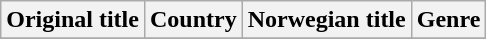<table class="wikitable">
<tr>
<th>Original title</th>
<th>Country</th>
<th>Norwegian title</th>
<th>Genre</th>
</tr>
<tr>
</tr>
</table>
